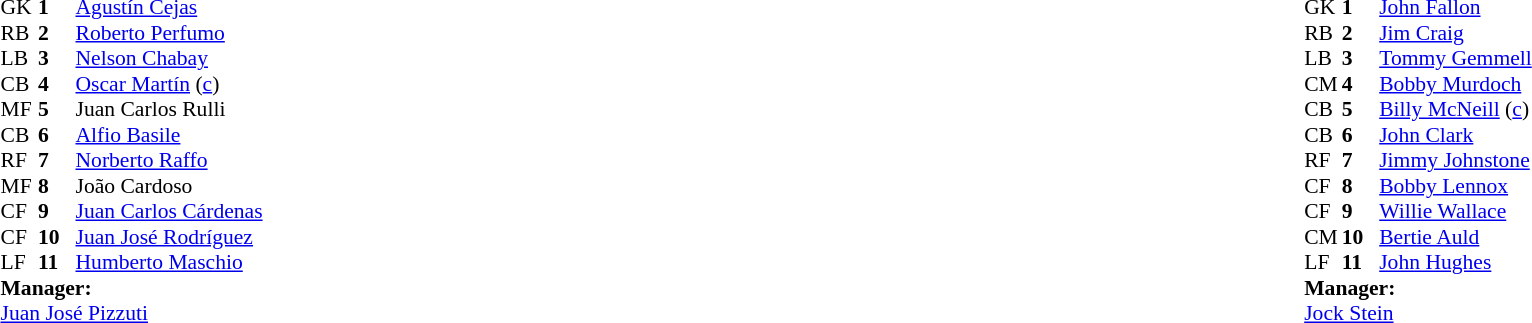<table width="100%">
<tr>
<td valign="top" width="40%"><br><table style="font-size:90%" cellspacing="0" cellpadding="0">
<tr>
<th width=25></th>
<th width=25></th>
</tr>
<tr>
<td>GK</td>
<td><strong>1</strong></td>
<td> <a href='#'>Agustín Cejas</a></td>
</tr>
<tr>
<td>RB</td>
<td><strong>2</strong></td>
<td> <a href='#'>Roberto Perfumo</a></td>
</tr>
<tr>
<td>LB</td>
<td><strong>3</strong></td>
<td> <a href='#'>Nelson Chabay</a></td>
</tr>
<tr>
<td>CB</td>
<td><strong>4</strong></td>
<td> <a href='#'>Oscar Martín</a> (<a href='#'>c</a>)</td>
</tr>
<tr>
<td>MF</td>
<td><strong>5</strong></td>
<td> Juan Carlos Rulli</td>
<td></td>
</tr>
<tr>
<td>CB</td>
<td><strong>6</strong></td>
<td> <a href='#'>Alfio Basile</a></td>
<td></td>
</tr>
<tr>
<td>RF</td>
<td><strong>7</strong></td>
<td> <a href='#'>Norberto Raffo</a></td>
</tr>
<tr>
<td>MF</td>
<td><strong>8</strong></td>
<td> João Cardoso</td>
</tr>
<tr>
<td>CF</td>
<td><strong>9</strong></td>
<td> <a href='#'>Juan Carlos Cárdenas</a></td>
</tr>
<tr>
<td>CF</td>
<td><strong>10</strong></td>
<td> <a href='#'>Juan José Rodríguez</a></td>
</tr>
<tr>
<td>LF</td>
<td><strong>11</strong></td>
<td> <a href='#'>Humberto Maschio</a></td>
</tr>
<tr>
<td colspan=3><strong>Manager:</strong></td>
</tr>
<tr>
<td colspan=4> <a href='#'>Juan José Pizzuti</a></td>
</tr>
</table>
</td>
<td valign="top"></td>
<td valign="top" width="50%"><br><table style="font-size: 90%; margin: auto;" cellspacing="0" cellpadding="0">
<tr>
<th width=25></th>
<th width=25></th>
</tr>
<tr>
<td>GK</td>
<td><strong>1</strong></td>
<td> <a href='#'>John Fallon</a></td>
</tr>
<tr>
<td>RB</td>
<td><strong>2</strong></td>
<td> <a href='#'>Jim Craig</a></td>
</tr>
<tr>
<td>LB</td>
<td><strong>3</strong></td>
<td> <a href='#'>Tommy Gemmell</a></td>
</tr>
<tr>
<td>CM</td>
<td><strong>4</strong></td>
<td> <a href='#'>Bobby Murdoch</a></td>
</tr>
<tr>
<td>CB</td>
<td><strong>5</strong></td>
<td> <a href='#'>Billy McNeill</a> (<a href='#'>c</a>)</td>
</tr>
<tr>
<td>CB</td>
<td><strong>6</strong></td>
<td> <a href='#'>John Clark</a></td>
</tr>
<tr>
<td>RF</td>
<td><strong>7</strong></td>
<td> <a href='#'>Jimmy Johnstone</a></td>
<td></td>
</tr>
<tr>
<td>CF</td>
<td><strong>8</strong></td>
<td> <a href='#'>Bobby Lennox</a></td>
<td></td>
</tr>
<tr>
<td>CF</td>
<td><strong>9</strong></td>
<td> <a href='#'>Willie Wallace</a></td>
</tr>
<tr>
<td>CM</td>
<td><strong>10</strong></td>
<td> <a href='#'>Bertie Auld</a></td>
<td></td>
</tr>
<tr>
<td>LF</td>
<td><strong>11</strong></td>
<td> <a href='#'>John Hughes</a></td>
<td></td>
</tr>
<tr>
<td colspan=3><strong>Manager:</strong></td>
</tr>
<tr>
<td colspan=4> <a href='#'>Jock Stein</a></td>
</tr>
</table>
</td>
</tr>
</table>
